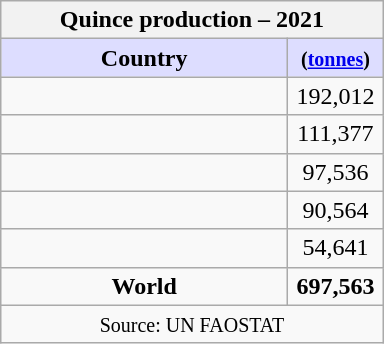<table class="wikitable" style="float:right; clear:left; width:16em; text-align:center;">
<tr>
<th colspan=2>Quince production – 2021</th>
</tr>
<tr>
<th style="background:#ddf; width:75%;">Country</th>
<th style="background:#ddf; width:25%;"><small>(<a href='#'>tonnes</a>)</small></th>
</tr>
<tr>
<td></td>
<td>192,012</td>
</tr>
<tr>
<td></td>
<td>111,377</td>
</tr>
<tr>
<td></td>
<td>97,536</td>
</tr>
<tr>
<td></td>
<td>90,564</td>
</tr>
<tr>
<td></td>
<td>54,641</td>
</tr>
<tr>
<td><strong>World</strong></td>
<td><strong>697,563</strong></td>
</tr>
<tr>
<td colspan=2><small>Source: UN FAOSTAT</small></td>
</tr>
</table>
